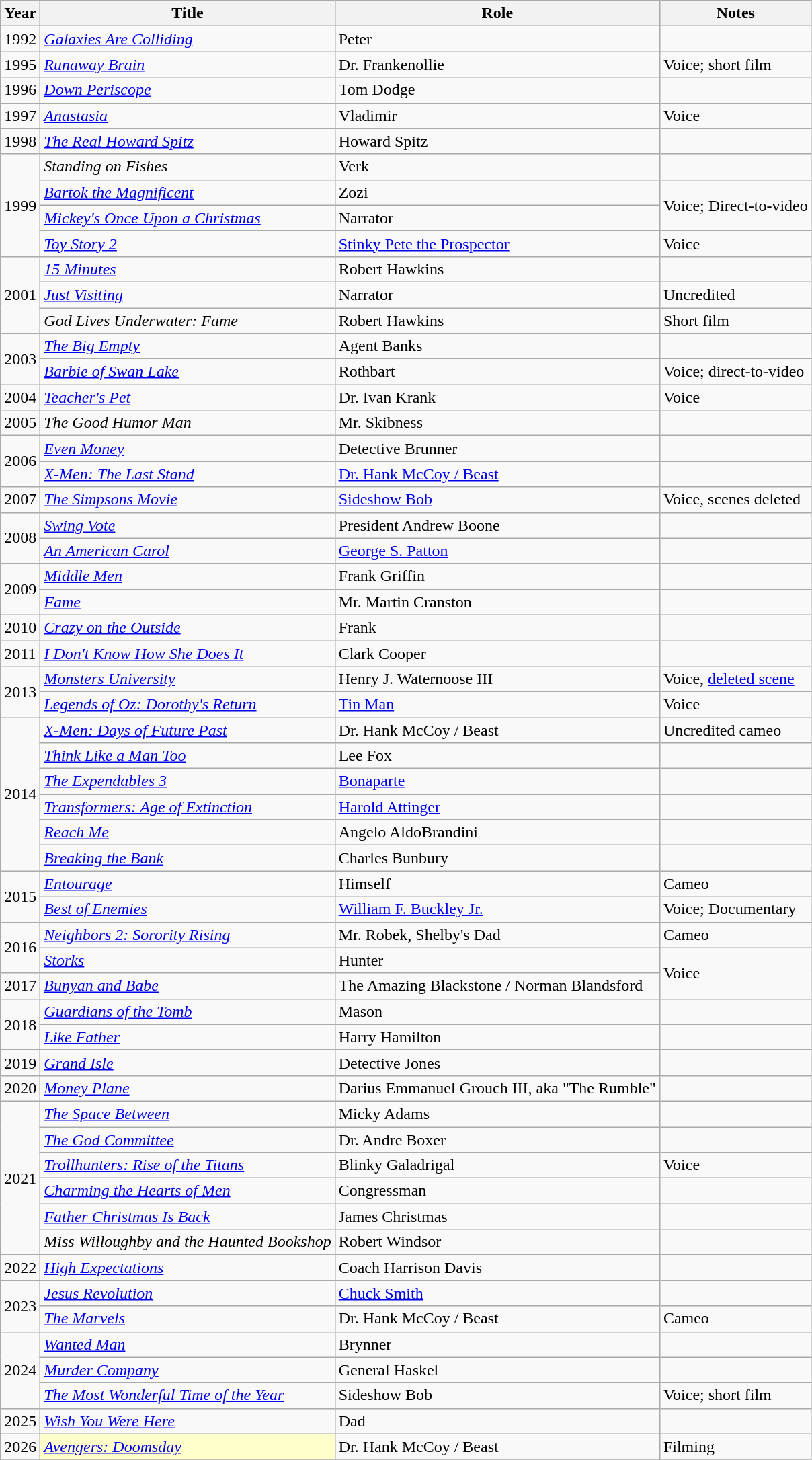<table class="wikitable sortable">
<tr>
<th>Year</th>
<th>Title</th>
<th>Role</th>
<th class=unsortable>Notes</th>
</tr>
<tr>
<td>1992</td>
<td><em><a href='#'>Galaxies Are Colliding</a></em></td>
<td>Peter</td>
<td></td>
</tr>
<tr>
<td>1995</td>
<td><em><a href='#'>Runaway Brain</a></em></td>
<td>Dr. Frankenollie</td>
<td>Voice; short film</td>
</tr>
<tr>
<td>1996</td>
<td><em><a href='#'>Down Periscope</a></em></td>
<td>Tom Dodge</td>
<td></td>
</tr>
<tr>
<td>1997</td>
<td><em><a href='#'>Anastasia</a></em></td>
<td>Vladimir</td>
<td>Voice</td>
</tr>
<tr>
<td>1998</td>
<td><em><a href='#'>The Real Howard Spitz</a></em></td>
<td>Howard Spitz</td>
<td></td>
</tr>
<tr>
<td rowspan="4">1999</td>
<td><em>Standing on Fishes</em></td>
<td>Verk</td>
<td></td>
</tr>
<tr>
<td><em><a href='#'>Bartok the Magnificent</a></em></td>
<td>Zozi</td>
<td rowspan=2>Voice; Direct-to-video</td>
</tr>
<tr>
<td><em><a href='#'>Mickey's Once Upon a Christmas</a></em></td>
<td>Narrator</td>
</tr>
<tr>
<td><em><a href='#'>Toy Story 2</a></em></td>
<td><a href='#'>Stinky Pete the Prospector</a></td>
<td>Voice</td>
</tr>
<tr>
<td rowspan="3">2001</td>
<td><em><a href='#'>15 Minutes</a></em></td>
<td>Robert Hawkins</td>
<td></td>
</tr>
<tr>
<td><em><a href='#'>Just Visiting</a></em></td>
<td>Narrator</td>
<td>Uncredited</td>
</tr>
<tr>
<td><em>God Lives Underwater: Fame</em></td>
<td>Robert Hawkins</td>
<td>Short film</td>
</tr>
<tr>
<td rowspan="2">2003</td>
<td><em><a href='#'>The Big Empty</a></em></td>
<td>Agent Banks</td>
<td></td>
</tr>
<tr>
<td><em><a href='#'>Barbie of Swan Lake</a></em></td>
<td>Rothbart</td>
<td>Voice; direct-to-video</td>
</tr>
<tr>
<td>2004</td>
<td><em><a href='#'>Teacher's Pet</a></em></td>
<td>Dr. Ivan Krank</td>
<td>Voice</td>
</tr>
<tr>
<td>2005</td>
<td><em>The Good Humor Man</em></td>
<td>Mr. Skibness</td>
<td></td>
</tr>
<tr>
<td rowspan="2">2006</td>
<td><em><a href='#'>Even Money</a></em></td>
<td>Detective Brunner</td>
<td></td>
</tr>
<tr>
<td><em><a href='#'>X-Men: The Last Stand</a></em></td>
<td><a href='#'>Dr. Hank McCoy / Beast</a></td>
<td></td>
</tr>
<tr>
<td>2007</td>
<td><em><a href='#'>The Simpsons Movie</a></em></td>
<td><a href='#'>Sideshow Bob</a></td>
<td>Voice, scenes deleted</td>
</tr>
<tr>
<td rowspan="2">2008</td>
<td><em><a href='#'>Swing Vote</a></em></td>
<td>President Andrew Boone</td>
<td></td>
</tr>
<tr>
<td><em><a href='#'>An American Carol</a></em></td>
<td><a href='#'>George S. Patton</a></td>
<td></td>
</tr>
<tr>
<td rowspan="2">2009</td>
<td><em><a href='#'>Middle Men</a></em></td>
<td>Frank Griffin</td>
<td></td>
</tr>
<tr>
<td><em><a href='#'>Fame</a></em></td>
<td>Mr. Martin Cranston</td>
<td></td>
</tr>
<tr>
<td>2010</td>
<td><em><a href='#'>Crazy on the Outside</a></em></td>
<td>Frank</td>
<td></td>
</tr>
<tr>
<td>2011</td>
<td><em><a href='#'>I Don't Know How She Does It</a></em></td>
<td>Clark Cooper</td>
<td></td>
</tr>
<tr>
<td rowspan="2">2013</td>
<td><em><a href='#'>Monsters University</a></em></td>
<td>Henry J. Waternoose III</td>
<td>Voice, <a href='#'>deleted scene</a></td>
</tr>
<tr>
<td><em><a href='#'>Legends of Oz: Dorothy's Return</a></em></td>
<td><a href='#'>Tin Man</a></td>
<td>Voice</td>
</tr>
<tr>
<td rowspan="6">2014</td>
<td><em><a href='#'>X-Men: Days of Future Past</a></em></td>
<td>Dr. Hank McCoy / Beast</td>
<td>Uncredited cameo</td>
</tr>
<tr>
<td><em><a href='#'>Think Like a Man Too</a></em></td>
<td>Lee Fox</td>
<td></td>
</tr>
<tr>
<td><em><a href='#'>The Expendables 3</a></em></td>
<td><a href='#'>Bonaparte</a></td>
<td></td>
</tr>
<tr>
<td><em><a href='#'>Transformers: Age of Extinction</a></em></td>
<td><a href='#'>Harold Attinger</a></td>
<td></td>
</tr>
<tr>
<td><em><a href='#'>Reach Me</a></em></td>
<td>Angelo AldoBrandini</td>
<td></td>
</tr>
<tr>
<td><em><a href='#'>Breaking the Bank</a></em></td>
<td>Charles Bunbury</td>
<td></td>
</tr>
<tr>
<td rowspan="2">2015</td>
<td><em><a href='#'>Entourage</a></em></td>
<td>Himself</td>
<td>Cameo</td>
</tr>
<tr>
<td><em><a href='#'>Best of Enemies</a></em></td>
<td><a href='#'>William F. Buckley Jr.</a></td>
<td>Voice; Documentary</td>
</tr>
<tr>
<td rowspan="2">2016</td>
<td><em><a href='#'>Neighbors 2: Sorority Rising</a></em></td>
<td>Mr. Robek, Shelby's Dad</td>
<td>Cameo</td>
</tr>
<tr>
<td><em><a href='#'>Storks</a></em></td>
<td>Hunter</td>
<td rowspan="2">Voice</td>
</tr>
<tr>
<td>2017</td>
<td><em><a href='#'>Bunyan and Babe</a></em></td>
<td>The Amazing Blackstone / Norman Blandsford</td>
</tr>
<tr>
<td rowspan="2">2018</td>
<td><em><a href='#'>Guardians of the Tomb</a></em></td>
<td>Mason</td>
<td></td>
</tr>
<tr>
<td><em><a href='#'>Like Father</a></em></td>
<td>Harry Hamilton</td>
<td></td>
</tr>
<tr>
<td>2019</td>
<td><em><a href='#'>Grand Isle</a></em></td>
<td>Detective Jones</td>
<td></td>
</tr>
<tr>
<td>2020</td>
<td><em><a href='#'>Money Plane</a></em></td>
<td>Darius Emmanuel Grouch III, aka "The Rumble"</td>
<td></td>
</tr>
<tr>
<td rowspan="6">2021</td>
<td><em><a href='#'>The Space Between</a></em></td>
<td>Micky Adams</td>
<td></td>
</tr>
<tr>
<td><em><a href='#'>The God Committee</a></em></td>
<td>Dr. Andre Boxer</td>
<td></td>
</tr>
<tr>
<td><em><a href='#'>Trollhunters: Rise of the Titans</a></em></td>
<td>Blinky Galadrigal</td>
<td>Voice</td>
</tr>
<tr>
<td><em><a href='#'>Charming the Hearts of Men</a></em></td>
<td>Congressman</td>
<td></td>
</tr>
<tr>
<td><em><a href='#'>Father Christmas Is Back</a></em></td>
<td>James Christmas</td>
<td></td>
</tr>
<tr>
<td><em>Miss Willoughby and the Haunted Bookshop</em></td>
<td>Robert Windsor</td>
<td></td>
</tr>
<tr>
<td>2022</td>
<td><em><a href='#'>High Expectations</a></em></td>
<td>Coach Harrison Davis</td>
<td></td>
</tr>
<tr>
<td rowspan="2">2023</td>
<td><em><a href='#'>Jesus Revolution</a></em></td>
<td><a href='#'>Chuck Smith</a></td>
<td></td>
</tr>
<tr>
<td><em><a href='#'>The Marvels</a></em></td>
<td>Dr. Hank McCoy / Beast</td>
<td>Cameo</td>
</tr>
<tr>
<td rowspan="3">2024</td>
<td><em><a href='#'>Wanted Man</a></em></td>
<td>Brynner</td>
<td></td>
</tr>
<tr>
<td><em><a href='#'>Murder Company</a></em></td>
<td>General Haskel</td>
<td></td>
</tr>
<tr>
<td><em><a href='#'>The Most Wonderful Time of the Year</a></em></td>
<td>Sideshow Bob</td>
<td>Voice; short film</td>
</tr>
<tr>
<td>2025</td>
<td><em><a href='#'>Wish You Were Here</a></em></td>
<td>Dad</td>
<td></td>
</tr>
<tr>
<td>2026</td>
<td style="background:#FFFFCC;"><em><a href='#'>Avengers: Doomsday</a></em></td>
<td>Dr. Hank McCoy / Beast</td>
<td>Filming</td>
</tr>
<tr>
</tr>
</table>
